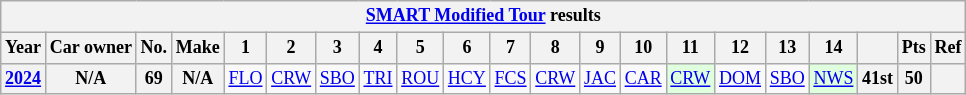<table class="wikitable" style="text-align:center; font-size:75%">
<tr>
<th colspan=38><a href='#'>SMART Modified Tour</a> results</th>
</tr>
<tr>
<th>Year</th>
<th>Car owner</th>
<th>No.</th>
<th>Make</th>
<th>1</th>
<th>2</th>
<th>3</th>
<th>4</th>
<th>5</th>
<th>6</th>
<th>7</th>
<th>8</th>
<th>9</th>
<th>10</th>
<th>11</th>
<th>12</th>
<th>13</th>
<th>14</th>
<th></th>
<th>Pts</th>
<th>Ref</th>
</tr>
<tr>
<th><a href='#'>2024</a></th>
<th>N/A</th>
<th>69</th>
<th>N/A</th>
<td><a href='#'>FLO</a></td>
<td><a href='#'>CRW</a></td>
<td><a href='#'>SBO</a></td>
<td><a href='#'>TRI</a></td>
<td><a href='#'>ROU</a></td>
<td><a href='#'>HCY</a></td>
<td><a href='#'>FCS</a></td>
<td><a href='#'>CRW</a></td>
<td><a href='#'>JAC</a></td>
<td><a href='#'>CAR</a></td>
<td style="background:#DFFFDF;"><a href='#'>CRW</a><br></td>
<td><a href='#'>DOM</a></td>
<td><a href='#'>SBO</a></td>
<td style="background:#DFFFDF;"><a href='#'>NWS</a><br></td>
<th>41st</th>
<th>50</th>
<th></th>
</tr>
</table>
